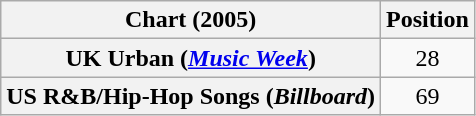<table class="wikitable plainrowheaders" style="text-align:center">
<tr>
<th scope="col">Chart (2005)</th>
<th scope="col">Position</th>
</tr>
<tr>
<th scope="row">UK Urban (<em><a href='#'>Music Week</a></em>)</th>
<td>28</td>
</tr>
<tr>
<th scope="row">US R&B/Hip-Hop Songs (<em>Billboard</em>)</th>
<td>69</td>
</tr>
</table>
